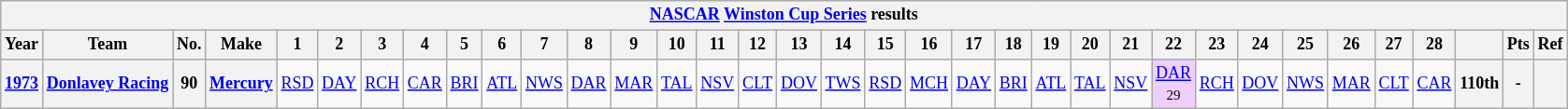<table class="wikitable" style="text-align:center; font-size:75%">
<tr>
<th colspan=45><a href='#'>NASCAR</a> <a href='#'>Winston Cup Series</a> results</th>
</tr>
<tr>
<th>Year</th>
<th>Team</th>
<th>No.</th>
<th>Make</th>
<th>1</th>
<th>2</th>
<th>3</th>
<th>4</th>
<th>5</th>
<th>6</th>
<th>7</th>
<th>8</th>
<th>9</th>
<th>10</th>
<th>11</th>
<th>12</th>
<th>13</th>
<th>14</th>
<th>15</th>
<th>16</th>
<th>17</th>
<th>18</th>
<th>19</th>
<th>20</th>
<th>21</th>
<th>22</th>
<th>23</th>
<th>24</th>
<th>25</th>
<th>26</th>
<th>27</th>
<th>28</th>
<th></th>
<th>Pts</th>
<th>Ref</th>
</tr>
<tr>
<th><a href='#'>1973</a></th>
<th><a href='#'>Donlavey Racing</a></th>
<th>90</th>
<th><a href='#'>Mercury</a></th>
<td><a href='#'>RSD</a></td>
<td><a href='#'>DAY</a></td>
<td><a href='#'>RCH</a></td>
<td><a href='#'>CAR</a></td>
<td><a href='#'>BRI</a></td>
<td><a href='#'>ATL</a></td>
<td><a href='#'>NWS</a></td>
<td><a href='#'>DAR</a></td>
<td><a href='#'>MAR</a></td>
<td><a href='#'>TAL</a></td>
<td><a href='#'>NSV</a></td>
<td><a href='#'>CLT</a></td>
<td><a href='#'>DOV</a></td>
<td><a href='#'>TWS</a></td>
<td><a href='#'>RSD</a></td>
<td><a href='#'>MCH</a></td>
<td><a href='#'>DAY</a></td>
<td><a href='#'>BRI</a></td>
<td><a href='#'>ATL</a></td>
<td><a href='#'>TAL</a></td>
<td><a href='#'>NSV</a></td>
<td style="background:#EFCFFF;"><a href='#'>DAR</a><br><small>29</small></td>
<td><a href='#'>RCH</a></td>
<td><a href='#'>DOV</a></td>
<td><a href='#'>NWS</a></td>
<td><a href='#'>MAR</a></td>
<td><a href='#'>CLT</a></td>
<td><a href='#'>CAR</a></td>
<th>110th</th>
<th>-</th>
<th></th>
</tr>
</table>
